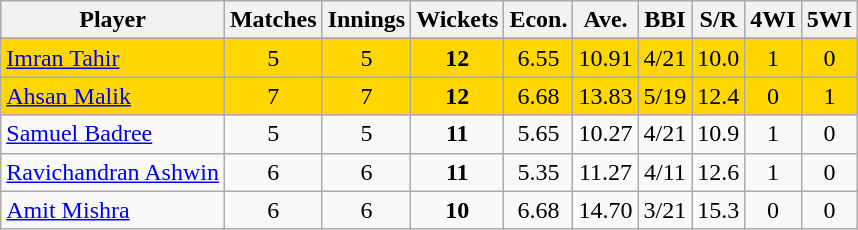<table class="wikitable" style="text-align: center;">
<tr>
<th>Player</th>
<th>Matches</th>
<th>Innings</th>
<th>Wickets</th>
<th>Econ.</th>
<th>Ave.</th>
<th>BBI</th>
<th>S/R</th>
<th>4WI</th>
<th>5WI</th>
</tr>
<tr>
</tr>
<tr style="background:gold;">
<td style="text-align:left"> <a href='#'>Imran Tahir</a></td>
<td>5</td>
<td>5</td>
<td><strong>12</strong></td>
<td>6.55</td>
<td>10.91</td>
<td>4/21</td>
<td>10.0</td>
<td>1</td>
<td>0</td>
</tr>
<tr style="background:gold;">
<td style="text-align:left"> <a href='#'>Ahsan Malik</a></td>
<td>7</td>
<td>7</td>
<td><strong>12</strong></td>
<td>6.68</td>
<td>13.83</td>
<td>5/19</td>
<td>12.4</td>
<td>0</td>
<td>1</td>
</tr>
<tr>
<td style="text-align:left"> <a href='#'>Samuel Badree</a></td>
<td>5</td>
<td>5</td>
<td><strong>11</strong></td>
<td>5.65</td>
<td>10.27</td>
<td>4/21</td>
<td>10.9</td>
<td>1</td>
<td>0</td>
</tr>
<tr>
<td style="text-align:left"> <a href='#'>Ravichandran Ashwin</a></td>
<td>6</td>
<td>6</td>
<td><strong>11</strong></td>
<td>5.35</td>
<td>11.27</td>
<td>4/11</td>
<td>12.6</td>
<td>1</td>
<td>0</td>
</tr>
<tr>
<td style="text-align:left"> <a href='#'>Amit Mishra</a></td>
<td>6</td>
<td>6</td>
<td><strong>10</strong></td>
<td>6.68</td>
<td>14.70</td>
<td>3/21</td>
<td>15.3</td>
<td>0</td>
<td>0</td>
</tr>
</table>
